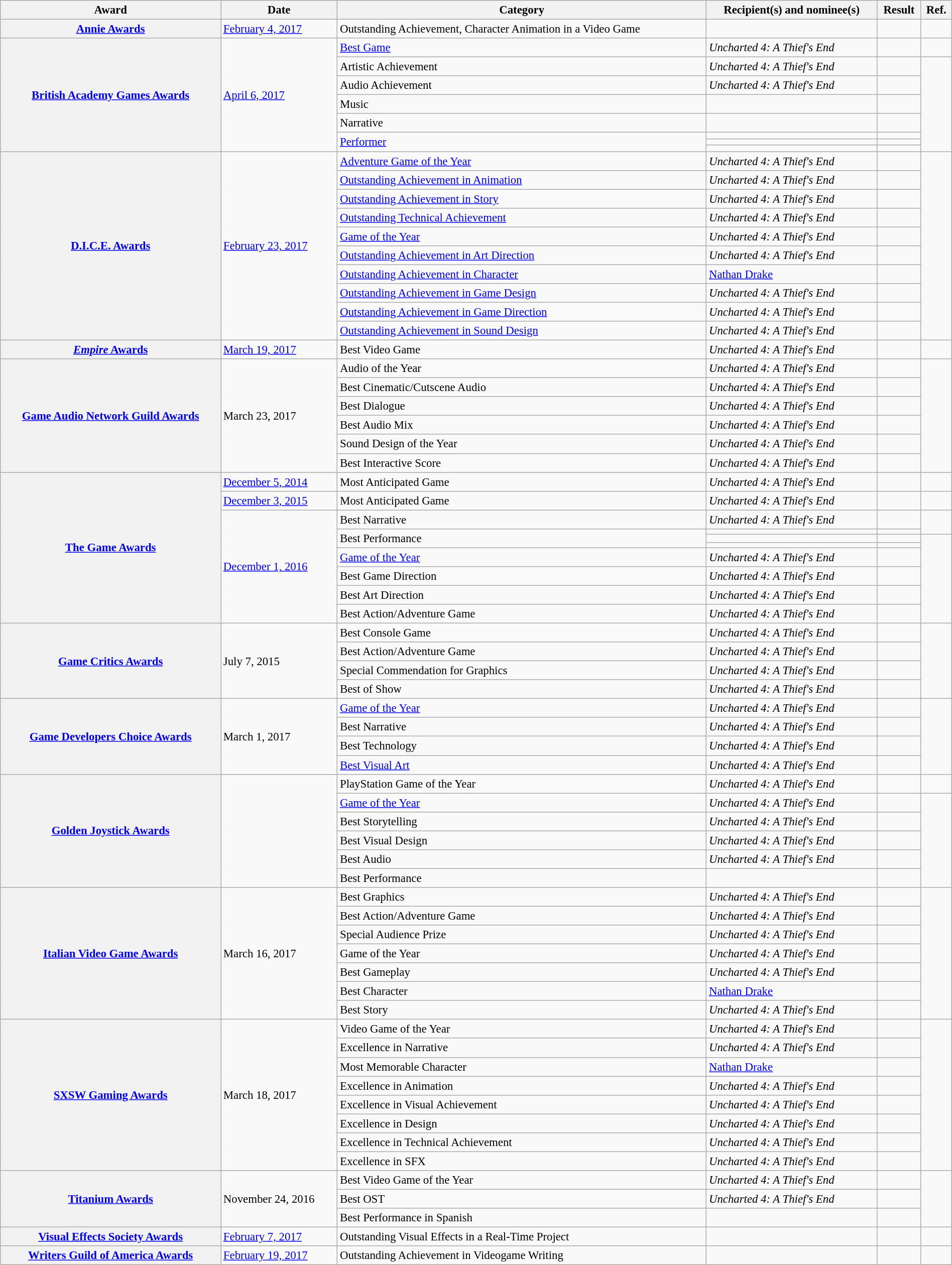<table class="wikitable plainrowheaders sortable" style="font-size: 95%; width: 100%;">
<tr>
<th scope="col">Award</th>
<th scope="col">Date</th>
<th scope="col">Category</th>
<th scope="col">Recipient(s) and nominee(s)</th>
<th scope="col">Result</th>
<th scope="col" class="unsortable">Ref.</th>
</tr>
<tr>
<th scope="row"><a href='#'>Annie Awards</a></th>
<td><a href='#'>February 4, 2017</a></td>
<td>Outstanding Achievement, Character Animation in a Video Game</td>
<td></td>
<td></td>
<td style="text-align:center;"></td>
</tr>
<tr>
<th rowspan="8" scope="row"><a href='#'>British Academy Games Awards</a></th>
<td rowspan="8"><a href='#'>April 6, 2017</a></td>
<td><a href='#'>Best Game</a></td>
<td><em>Uncharted 4: A Thief's End</em></td>
<td></td>
<td style="text-align:center;"></td>
</tr>
<tr>
<td>Artistic Achievement</td>
<td><em>Uncharted 4: A Thief's End</em></td>
<td></td>
<td style="text-align:center;" rowspan="7"></td>
</tr>
<tr>
<td>Audio Achievement</td>
<td><em>Uncharted 4: A Thief's End</em></td>
<td></td>
</tr>
<tr>
<td>Music</td>
<td></td>
<td></td>
</tr>
<tr>
<td>Narrative</td>
<td></td>
<td></td>
</tr>
<tr>
<td rowspan="3"><a href='#'>Performer</a></td>
<td></td>
<td></td>
</tr>
<tr>
<td></td>
<td></td>
</tr>
<tr>
<td></td>
<td></td>
</tr>
<tr>
<th rowspan="10" scope="row"><a href='#'>D.I.C.E. Awards</a></th>
<td rowspan="10"><a href='#'>February 23, 2017</a></td>
<td><a href='#'>Adventure Game of the Year</a></td>
<td><em>Uncharted 4: A Thief's End</em></td>
<td></td>
<td style="text-align:center;" rowspan="10"></td>
</tr>
<tr>
<td><a href='#'>Outstanding Achievement in Animation</a></td>
<td><em>Uncharted 4: A Thief's End</em></td>
<td></td>
</tr>
<tr>
<td><a href='#'>Outstanding Achievement in Story</a></td>
<td><em>Uncharted 4: A Thief's End</em></td>
<td></td>
</tr>
<tr>
<td><a href='#'>Outstanding Technical Achievement</a></td>
<td><em>Uncharted 4: A Thief's End</em></td>
<td></td>
</tr>
<tr>
<td><a href='#'>Game of the Year</a></td>
<td><em>Uncharted 4: A Thief's End</em></td>
<td></td>
</tr>
<tr>
<td><a href='#'>Outstanding Achievement in Art Direction</a></td>
<td><em>Uncharted 4: A Thief's End</em></td>
<td></td>
</tr>
<tr>
<td><a href='#'>Outstanding Achievement in Character</a></td>
<td><a href='#'>Nathan Drake</a></td>
<td></td>
</tr>
<tr>
<td><a href='#'>Outstanding Achievement in Game Design</a></td>
<td><em>Uncharted 4: A Thief's End</em></td>
<td></td>
</tr>
<tr>
<td><a href='#'>Outstanding Achievement in Game Direction</a></td>
<td><em>Uncharted 4: A Thief's End</em></td>
<td></td>
</tr>
<tr>
<td><a href='#'>Outstanding Achievement in Sound Design</a></td>
<td><em>Uncharted 4: A Thief's End</em></td>
<td></td>
</tr>
<tr>
<th scope="row"><a href='#'><em>Empire</em> Awards</a></th>
<td><a href='#'>March 19, 2017</a></td>
<td>Best Video Game</td>
<td><em>Uncharted 4: A Thief's End</em></td>
<td></td>
<td style="text-align:center;"></td>
</tr>
<tr>
<th rowspan="6" scope="row"><a href='#'>Game Audio Network Guild Awards</a></th>
<td rowspan="6">March 23, 2017</td>
<td>Audio of the Year</td>
<td><em>Uncharted 4: A Thief's End</em></td>
<td></td>
<td style="text-align:center;" rowspan="6"></td>
</tr>
<tr>
<td>Best Cinematic/Cutscene Audio</td>
<td><em>Uncharted 4: A Thief's End</em></td>
<td></td>
</tr>
<tr>
<td>Best Dialogue</td>
<td><em>Uncharted 4: A Thief's End</em></td>
<td></td>
</tr>
<tr>
<td>Best Audio Mix</td>
<td><em>Uncharted 4: A Thief's End</em></td>
<td></td>
</tr>
<tr>
<td>Sound Design of the Year</td>
<td><em>Uncharted 4: A Thief's End</em></td>
<td></td>
</tr>
<tr>
<td>Best Interactive Score</td>
<td><em>Uncharted 4: A Thief's End</em></td>
<td></td>
</tr>
<tr>
<th rowspan="10" scope="row"><a href='#'>The Game Awards</a></th>
<td><a href='#'>December 5, 2014</a></td>
<td>Most Anticipated Game</td>
<td><em>Uncharted 4: A Thief's End</em></td>
<td></td>
<td style="text-align:center;"></td>
</tr>
<tr>
<td><a href='#'>December 3, 2015</a></td>
<td>Most Anticipated Game</td>
<td><em>Uncharted 4: A Thief's End</em></td>
<td></td>
<td style="text-align:center;"></td>
</tr>
<tr>
<td rowspan="8"><a href='#'>December 1, 2016</a></td>
<td>Best Narrative</td>
<td><em>Uncharted 4: A Thief's End</em></td>
<td></td>
<td style="text-align:center;" rowspan="2"></td>
</tr>
<tr>
<td rowspan="3">Best Performance</td>
<td></td>
<td></td>
</tr>
<tr>
<td></td>
<td></td>
<td style="text-align:center;" rowspan="6"></td>
</tr>
<tr>
<td></td>
<td></td>
</tr>
<tr>
<td><a href='#'>Game of the Year</a></td>
<td><em>Uncharted 4: A Thief's End</em></td>
<td></td>
</tr>
<tr>
<td>Best Game Direction</td>
<td><em>Uncharted 4: A Thief's End</em></td>
<td></td>
</tr>
<tr>
<td>Best Art Direction</td>
<td><em>Uncharted 4: A Thief's End</em></td>
<td></td>
</tr>
<tr>
<td>Best Action/Adventure Game</td>
<td><em>Uncharted 4: A Thief's End</em></td>
<td></td>
</tr>
<tr>
<th scope="row" rowspan="4"><a href='#'>Game Critics Awards</a></th>
<td rowspan="4">July 7, 2015</td>
<td>Best Console Game</td>
<td><em>Uncharted 4: A Thief's End</em></td>
<td></td>
<td style="text-align:center;" rowspan="4"></td>
</tr>
<tr>
<td>Best Action/Adventure Game</td>
<td><em>Uncharted 4: A Thief's End</em></td>
<td></td>
</tr>
<tr>
<td>Special Commendation for Graphics</td>
<td><em>Uncharted 4: A Thief's End</em></td>
<td></td>
</tr>
<tr>
<td>Best of Show</td>
<td><em>Uncharted 4: A Thief's End</em></td>
<td></td>
</tr>
<tr>
<th rowspan="4" scope="row"><a href='#'>Game Developers Choice Awards</a></th>
<td rowspan="4">March 1, 2017</td>
<td><a href='#'>Game of the Year</a></td>
<td><em>Uncharted 4: A Thief's End</em></td>
<td></td>
<td style="text-align:center;" rowspan="4"></td>
</tr>
<tr>
<td>Best Narrative</td>
<td><em>Uncharted 4: A Thief's End</em></td>
<td></td>
</tr>
<tr>
<td>Best Technology</td>
<td><em>Uncharted 4: A Thief's End</em></td>
<td></td>
</tr>
<tr>
<td><a href='#'>Best Visual Art</a></td>
<td><em>Uncharted 4: A Thief's End</em></td>
<td></td>
</tr>
<tr>
<th rowspan="6" scope="row"><a href='#'>Golden Joystick Awards</a></th>
<td rowspan="6"></td>
<td>PlayStation Game of the Year</td>
<td><em>Uncharted 4: A Thief's End</em></td>
<td></td>
<td style="text-align:center;"></td>
</tr>
<tr>
<td><a href='#'>Game of the Year</a></td>
<td><em>Uncharted 4: A Thief's End</em></td>
<td></td>
<td style="text-align:center;" rowspan="5"></td>
</tr>
<tr>
<td>Best Storytelling</td>
<td><em>Uncharted 4: A Thief's End</em></td>
<td></td>
</tr>
<tr>
<td>Best Visual Design</td>
<td><em>Uncharted 4: A Thief's End</em></td>
<td></td>
</tr>
<tr>
<td>Best Audio</td>
<td><em>Uncharted 4: A Thief's End</em></td>
<td></td>
</tr>
<tr>
<td>Best Performance</td>
<td></td>
<td></td>
</tr>
<tr>
<th rowspan="7" scope="row"><a href='#'>Italian Video Game Awards</a></th>
<td rowspan="7">March 16, 2017</td>
<td>Best Graphics</td>
<td><em>Uncharted 4: A Thief's End</em></td>
<td></td>
<td style="text-align:center;" rowspan="7"></td>
</tr>
<tr>
<td>Best Action/Adventure Game</td>
<td><em>Uncharted 4: A Thief's End</em></td>
<td></td>
</tr>
<tr>
<td>Special Audience Prize</td>
<td><em>Uncharted 4: A Thief's End</em></td>
<td></td>
</tr>
<tr>
<td>Game of the Year</td>
<td><em>Uncharted 4: A Thief's End</em></td>
<td></td>
</tr>
<tr>
<td>Best Gameplay</td>
<td><em>Uncharted 4: A Thief's End</em></td>
<td></td>
</tr>
<tr>
<td>Best Character</td>
<td><a href='#'>Nathan Drake</a></td>
<td></td>
</tr>
<tr>
<td>Best Story</td>
<td><em>Uncharted 4: A Thief's End</em></td>
<td></td>
</tr>
<tr>
<th rowspan="8" scope="row"><a href='#'>SXSW Gaming Awards</a></th>
<td rowspan="8">March 18, 2017</td>
<td>Video Game of the Year</td>
<td><em>Uncharted 4: A Thief's End</em></td>
<td></td>
<td style="text-align:center;" rowspan="8"></td>
</tr>
<tr>
<td>Excellence in Narrative</td>
<td><em>Uncharted 4: A Thief's End</em></td>
<td></td>
</tr>
<tr>
<td>Most Memorable Character</td>
<td><a href='#'>Nathan Drake</a></td>
<td></td>
</tr>
<tr>
<td>Excellence in Animation</td>
<td><em>Uncharted 4: A Thief's End</em></td>
<td></td>
</tr>
<tr>
<td>Excellence in Visual Achievement</td>
<td><em>Uncharted 4: A Thief's End</em></td>
<td></td>
</tr>
<tr>
<td>Excellence in Design</td>
<td><em>Uncharted 4: A Thief's End</em></td>
<td></td>
</tr>
<tr>
<td>Excellence in Technical Achievement</td>
<td><em>Uncharted 4: A Thief's End</em></td>
<td></td>
</tr>
<tr>
<td>Excellence in SFX</td>
<td><em>Uncharted 4: A Thief's End</em></td>
<td></td>
</tr>
<tr>
<th rowspan="3" scope="row"><a href='#'>Titanium Awards</a></th>
<td rowspan="3">November 24, 2016</td>
<td>Best Video Game of the Year</td>
<td><em>Uncharted 4: A Thief's End</em></td>
<td></td>
<td rowspan="3" style="text-align:center;"></td>
</tr>
<tr>
<td>Best OST</td>
<td><em>Uncharted 4: A Thief's End</em></td>
<td></td>
</tr>
<tr>
<td>Best Performance in Spanish</td>
<td></td>
<td></td>
</tr>
<tr>
<th scope="row"><a href='#'>Visual Effects Society Awards</a></th>
<td><a href='#'>February 7, 2017</a></td>
<td>Outstanding Visual Effects in a Real-Time Project</td>
<td></td>
<td></td>
<td style="text-align:center;"></td>
</tr>
<tr>
<th scope="row"><a href='#'>Writers Guild of America Awards</a></th>
<td><a href='#'>February 19, 2017</a></td>
<td>Outstanding Achievement in Videogame Writing</td>
<td></td>
<td></td>
<td style="text-align:center;"></td>
</tr>
</table>
